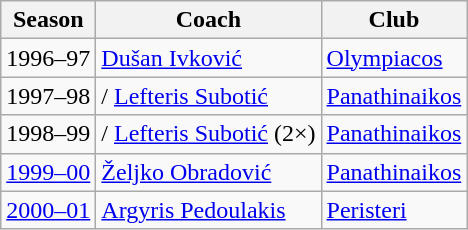<table class="wikitable sortable">
<tr>
<th>Season</th>
<th>Coach</th>
<th>Club</th>
</tr>
<tr>
<td style="text-align:center;">1996–97</td>
<td> <a href='#'>Dušan Ivković</a></td>
<td><a href='#'>Olympiacos</a></td>
</tr>
<tr>
<td style="text-align:center;">1997–98</td>
<td>/ <a href='#'>Lefteris Subotić</a></td>
<td><a href='#'>Panathinaikos</a></td>
</tr>
<tr>
<td style="text-align:center;">1998–99</td>
<td>/ <a href='#'>Lefteris Subotić</a> (2×)</td>
<td><a href='#'>Panathinaikos</a></td>
</tr>
<tr>
<td style="text-align:center;"><a href='#'>1999–00</a></td>
<td> <a href='#'>Željko Obradović</a></td>
<td><a href='#'>Panathinaikos</a></td>
</tr>
<tr>
<td style="text-align:center;"><a href='#'>2000–01</a></td>
<td> <a href='#'>Argyris Pedoulakis</a></td>
<td><a href='#'>Peristeri</a></td>
</tr>
</table>
